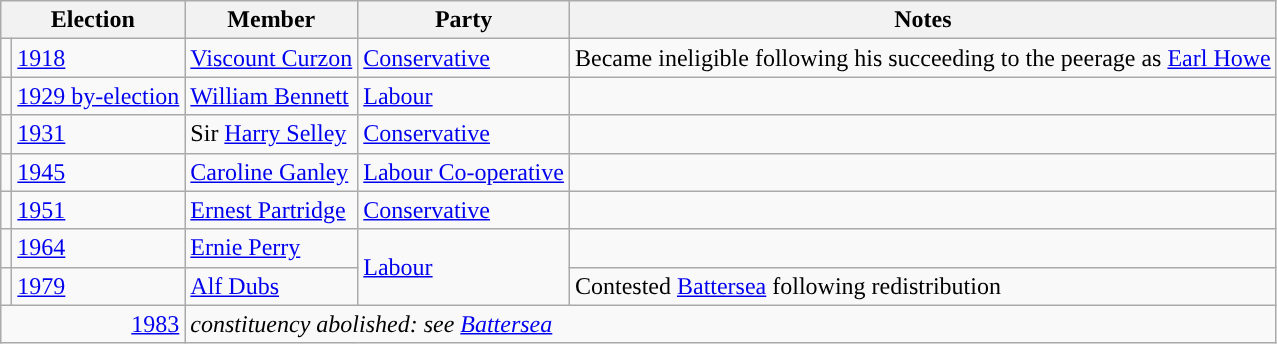<table class="wikitable">
<tr>
<th colspan="2">Election</th>
<th>Member</th>
<th>Party</th>
<th>Notes</th>
</tr>
<tr>
<td style="color:inherit;background-color: "></td>
<td><a href='#'>1918</a></td>
<td><a href='#'>Viscount Curzon</a></td>
<td><a href='#'>Conservative</a></td>
<td>Became ineligible following his succeeding to the peerage as <a href='#'>Earl Howe</a></td>
</tr>
<tr>
<td style="color:inherit;background-color: "></td>
<td><a href='#'>1929 by-election</a></td>
<td><a href='#'>William Bennett</a></td>
<td><a href='#'>Labour</a></td>
<td></td>
</tr>
<tr>
<td style="color:inherit;background-color: "></td>
<td><a href='#'>1931</a></td>
<td>Sir <a href='#'>Harry Selley</a></td>
<td><a href='#'>Conservative</a></td>
<td></td>
</tr>
<tr>
<td style="color:inherit;background-color: "></td>
<td><a href='#'>1945</a></td>
<td><a href='#'>Caroline Ganley</a></td>
<td><a href='#'>Labour Co-operative</a></td>
<td></td>
</tr>
<tr>
<td style="color:inherit;background-color: "></td>
<td><a href='#'>1951</a></td>
<td><a href='#'>Ernest Partridge</a></td>
<td><a href='#'>Conservative</a></td>
<td></td>
</tr>
<tr>
<td style="color:inherit;background-color: "></td>
<td><a href='#'>1964</a></td>
<td><a href='#'>Ernie Perry</a></td>
<td rowspan="2"><a href='#'>Labour</a></td>
<td></td>
</tr>
<tr>
<td style="color:inherit;background-color: "></td>
<td><a href='#'>1979</a></td>
<td><a href='#'>Alf Dubs</a></td>
<td>Contested <a href='#'>Battersea</a> following redistribution</td>
</tr>
<tr>
<td colspan="2" align="right"><a href='#'>1983</a></td>
<td colspan="3"><em>constituency abolished: see <a href='#'>Battersea</a></em></td>
</tr>
</table>
